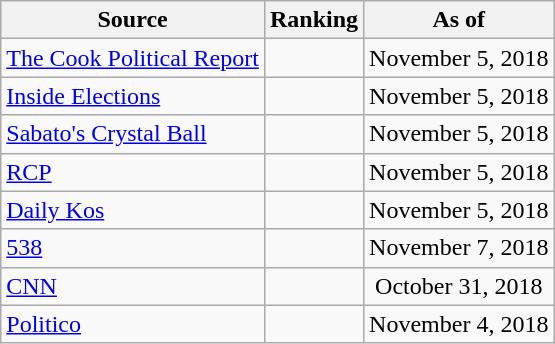<table class="wikitable" style="text-align:center">
<tr>
<th>Source</th>
<th>Ranking</th>
<th>As of</th>
</tr>
<tr>
<td align=left><a href='#'>The Cook Political Report</a></td>
<td></td>
<td>November 5, 2018</td>
</tr>
<tr>
<td align=left><a href='#'>Inside Elections</a></td>
<td></td>
<td>November 5, 2018</td>
</tr>
<tr>
<td align=left><a href='#'>Sabato's Crystal Ball</a></td>
<td></td>
<td>November 5, 2018</td>
</tr>
<tr>
<td align="left"><a href='#'>RCP</a></td>
<td></td>
<td>November 5, 2018</td>
</tr>
<tr>
<td align="left"><a href='#'>Daily Kos</a></td>
<td></td>
<td>November 5, 2018</td>
</tr>
<tr>
<td align="left"><a href='#'>538</a></td>
<td></td>
<td>November 7, 2018</td>
</tr>
<tr>
<td align="left"><a href='#'>CNN</a></td>
<td></td>
<td>October 31, 2018</td>
</tr>
<tr>
<td align="left"><a href='#'>Politico</a></td>
<td></td>
<td>November 4, 2018</td>
</tr>
</table>
